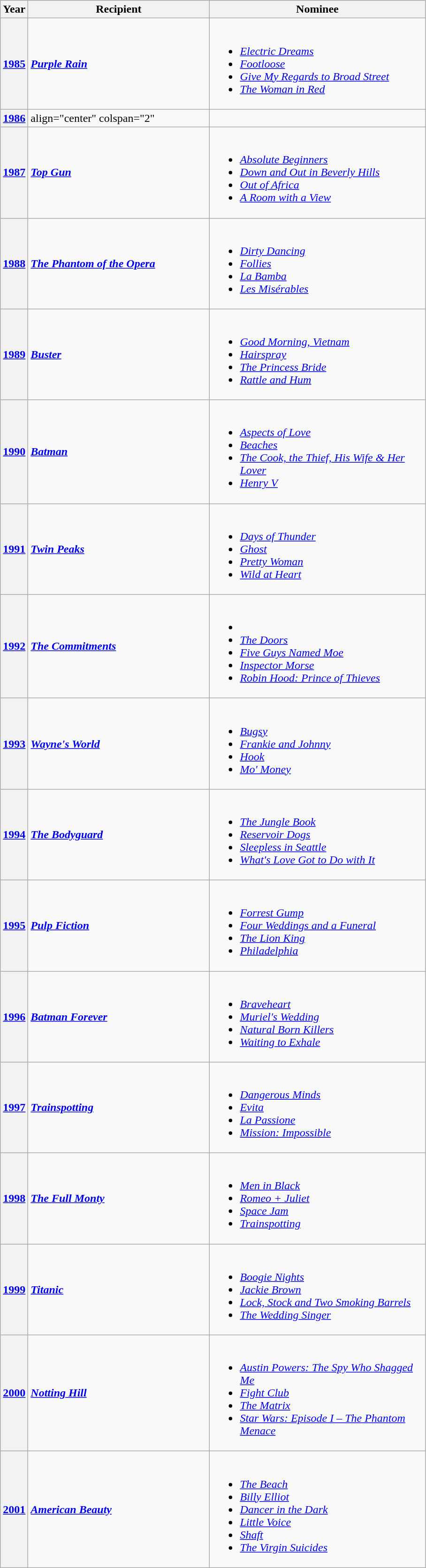<table class="wikitable sortable plainrowheaders">
<tr>
<th>Year</th>
<th width="250">Recipient</th>
<th width="300" class="unsortable">Nominee</th>
</tr>
<tr>
<th><a href='#'>1985</a></th>
<td><strong><em><a href='#'>Purple Rain</a></em></strong></td>
<td><br><ul><li><em><a href='#'>Electric Dreams</a></em></li><li><em><a href='#'>Footloose</a></em></li><li><em><a href='#'>Give My Regards to Broad Street</a></em></li><li><em><a href='#'>The Woman in Red</a></em></li></ul></td>
</tr>
<tr>
<th><a href='#'>1986</a></th>
<td>align="center" colspan="2" </td>
</tr>
<tr>
<th><a href='#'>1987</a></th>
<td><strong><em><a href='#'>Top Gun</a></em></strong></td>
<td><br><ul><li><em><a href='#'>Absolute Beginners</a></em></li><li><em><a href='#'>Down and Out in Beverly Hills</a></em></li><li><em><a href='#'>Out of Africa</a></em></li><li><em><a href='#'>A Room with a View</a></em></li></ul></td>
</tr>
<tr>
<th><a href='#'>1988</a></th>
<td><strong><em><a href='#'>The Phantom of the Opera</a></em></strong></td>
<td><br><ul><li><em><a href='#'>Dirty Dancing</a></em></li><li><em><a href='#'>Follies</a></em></li><li><em><a href='#'>La Bamba</a></em></li><li><em><a href='#'>Les Misérables</a></em></li></ul></td>
</tr>
<tr>
<th><a href='#'>1989</a></th>
<td><strong><em><a href='#'>Buster</a></em></strong></td>
<td><br><ul><li><em><a href='#'>Good Morning, Vietnam</a></em></li><li><em><a href='#'>Hairspray</a></em></li><li><em><a href='#'>The Princess Bride</a></em></li><li><em><a href='#'>Rattle and Hum</a></em></li></ul></td>
</tr>
<tr>
<th><a href='#'>1990</a></th>
<td><strong><em><a href='#'>Batman</a></em></strong></td>
<td><br><ul><li><em><a href='#'>Aspects of Love</a></em></li><li><em><a href='#'>Beaches</a></em></li><li><em><a href='#'>The Cook, the Thief, His Wife & Her Lover</a></em></li><li><em><a href='#'>Henry V</a></em></li></ul></td>
</tr>
<tr>
<th><a href='#'>1991</a></th>
<td><strong><em><a href='#'>Twin Peaks</a></em></strong></td>
<td><br><ul><li><em><a href='#'>Days of Thunder</a></em></li><li><em><a href='#'>Ghost</a></em></li><li><em><a href='#'>Pretty Woman</a></em></li><li><em><a href='#'>Wild at Heart</a></em></li></ul></td>
</tr>
<tr>
<th><a href='#'>1992</a></th>
<td><strong><em><a href='#'>The Commitments</a></em></strong></td>
<td><br><ul><li></li><li><em><a href='#'>The Doors</a></em></li><li><em><a href='#'>Five Guys Named Moe</a></em></li><li><em><a href='#'>Inspector Morse</a></em></li><li><em><a href='#'>Robin Hood: Prince of Thieves</a></em></li></ul></td>
</tr>
<tr>
<th><a href='#'>1993</a></th>
<td><strong><em><a href='#'>Wayne's World</a></em></strong></td>
<td><br><ul><li><em><a href='#'>Bugsy</a></em></li><li><em><a href='#'>Frankie and Johnny</a></em></li><li><em><a href='#'>Hook</a></em></li><li><em><a href='#'>Mo' Money</a></em></li></ul></td>
</tr>
<tr>
<th><a href='#'>1994</a></th>
<td><strong><em><a href='#'>The Bodyguard</a></em></strong></td>
<td><br><ul><li><em><a href='#'>The Jungle Book</a></em></li><li><em><a href='#'>Reservoir Dogs</a></em></li><li><em><a href='#'>Sleepless in Seattle</a></em></li><li><em><a href='#'>What's Love Got to Do with It</a></em></li></ul></td>
</tr>
<tr>
<th><a href='#'>1995</a></th>
<td><strong><em><a href='#'>Pulp Fiction</a></em></strong></td>
<td><br><ul><li><em><a href='#'>Forrest Gump</a></em></li><li><em><a href='#'>Four Weddings and a Funeral</a></em></li><li><em><a href='#'>The Lion King</a></em></li><li><em><a href='#'>Philadelphia</a></em></li></ul></td>
</tr>
<tr>
<th><a href='#'>1996</a></th>
<td><strong><em><a href='#'>Batman Forever</a></em></strong></td>
<td><br><ul><li><em><a href='#'>Braveheart</a></em></li><li><em><a href='#'>Muriel's Wedding</a></em></li><li><em><a href='#'>Natural Born Killers</a></em></li><li><em><a href='#'>Waiting to Exhale</a></em></li></ul></td>
</tr>
<tr>
<th><a href='#'>1997</a></th>
<td><strong><em><a href='#'>Trainspotting</a></em></strong></td>
<td><br><ul><li><em><a href='#'>Dangerous Minds</a></em></li><li><em><a href='#'>Evita</a></em></li><li><em><a href='#'>La Passione</a></em></li><li><em><a href='#'>Mission: Impossible</a></em></li></ul></td>
</tr>
<tr>
<th><a href='#'>1998</a></th>
<td><strong><em><a href='#'>The Full Monty</a></em></strong></td>
<td><br><ul><li><em><a href='#'>Men in Black</a></em></li><li><em><a href='#'>Romeo + Juliet</a></em></li><li><em><a href='#'>Space Jam</a></em></li><li><em><a href='#'>Trainspotting</a></em></li></ul></td>
</tr>
<tr>
<th><a href='#'>1999</a></th>
<td><strong><em><a href='#'>Titanic</a></em></strong></td>
<td><br><ul><li><em><a href='#'>Boogie Nights</a></em></li><li><em><a href='#'>Jackie Brown</a></em></li><li><em><a href='#'>Lock, Stock and Two Smoking Barrels</a></em></li><li><em><a href='#'>The Wedding Singer</a></em></li></ul></td>
</tr>
<tr>
<th><a href='#'>2000</a></th>
<td><strong><em><a href='#'>Notting Hill</a></em></strong></td>
<td><br><ul><li><em><a href='#'>Austin Powers: The Spy Who Shagged Me</a></em></li><li><em><a href='#'>Fight Club</a></em></li><li><em><a href='#'>The Matrix</a></em></li><li><em><a href='#'>Star Wars: Episode I – The Phantom Menace</a></em></li></ul></td>
</tr>
<tr>
<th><a href='#'>2001</a></th>
<td><strong><em><a href='#'>American Beauty</a></em></strong></td>
<td><br><ul><li><em><a href='#'>The Beach</a></em></li><li><em><a href='#'>Billy Elliot</a></em></li><li><em><a href='#'>Dancer in the Dark</a></em></li><li><em><a href='#'>Little Voice</a></em></li><li><em><a href='#'>Shaft</a></em></li><li><em><a href='#'>The Virgin Suicides</a></em></li></ul></td>
</tr>
</table>
